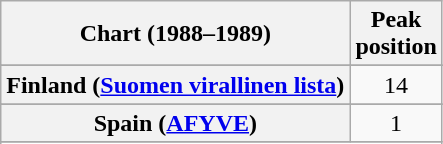<table class="wikitable sortable plainrowheaders" style="text-align:center">
<tr>
<th>Chart (1988–1989)</th>
<th>Peak<br>position</th>
</tr>
<tr>
</tr>
<tr>
</tr>
<tr>
</tr>
<tr>
<th scope="row">Finland (<a href='#'>Suomen virallinen lista</a>)</th>
<td>14</td>
</tr>
<tr>
</tr>
<tr>
</tr>
<tr>
</tr>
<tr>
</tr>
<tr>
</tr>
<tr>
<th scope="row">Spain (<a href='#'>AFYVE</a>)</th>
<td>1</td>
</tr>
<tr>
</tr>
<tr>
</tr>
<tr>
</tr>
<tr>
</tr>
<tr>
</tr>
<tr>
</tr>
<tr>
</tr>
<tr>
</tr>
</table>
